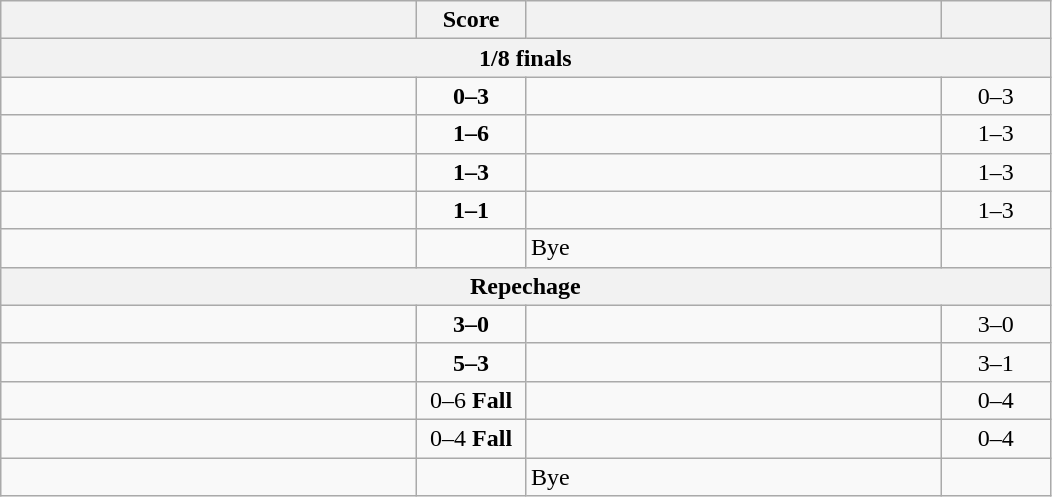<table class="wikitable" style="text-align: left; ">
<tr>
<th align="right" width="270"></th>
<th width="65">Score</th>
<th align="left" width="270"></th>
<th width="65"></th>
</tr>
<tr>
<th colspan=4>1/8 finals</th>
</tr>
<tr>
<td></td>
<td align="center"><strong>0–3</strong></td>
<td><strong></strong></td>
<td align=center>0–3 <strong></strong></td>
</tr>
<tr>
<td></td>
<td align="center"><strong>1–6</strong></td>
<td><strong></strong></td>
<td align=center>1–3 <strong></strong></td>
</tr>
<tr>
<td></td>
<td align="center"><strong>1–3</strong></td>
<td><strong></strong></td>
<td align=center>1–3 <strong></strong></td>
</tr>
<tr>
<td></td>
<td align="center"><strong>1–1</strong></td>
<td><strong></strong></td>
<td align=center>1–3 <strong></strong></td>
</tr>
<tr>
<td><strong></strong></td>
<td></td>
<td>Bye</td>
<td></td>
</tr>
<tr>
<th colspan=4>Repechage</th>
</tr>
<tr>
<td><strong></strong></td>
<td align="center"><strong>3–0</strong></td>
<td></td>
<td align=center>3–0 <strong></strong></td>
</tr>
<tr>
<td><strong></strong></td>
<td align="center"><strong>5–3</strong></td>
<td></td>
<td align=center>3–1 <strong></strong></td>
</tr>
<tr>
<td></td>
<td align="center">0–6 <strong>Fall</strong></td>
<td><strong></strong></td>
<td align=center>0–4 <strong></strong></td>
</tr>
<tr>
<td></td>
<td align="center">0–4 <strong>Fall</strong></td>
<td><strong></strong></td>
<td align=center>0–4 <strong></strong></td>
</tr>
<tr>
<td><strong></strong></td>
<td></td>
<td>Bye</td>
<td></td>
</tr>
</table>
